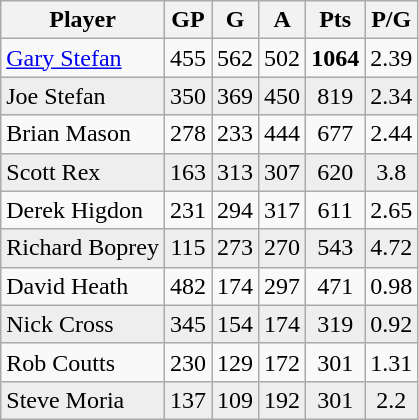<table class="wikitable" style="text-align:center">
<tr>
<th align="left">Player</th>
<th>GP</th>
<th>G</th>
<th>A</th>
<th>Pts</th>
<th>P/G</th>
</tr>
<tr>
<td align="left"><a href='#'>Gary Stefan</a></td>
<td>455</td>
<td>562</td>
<td>502</td>
<td><strong>1064</strong></td>
<td>2.39</td>
</tr>
<tr bgcolor="#eeeeee">
<td align="left">Joe Stefan</td>
<td>350</td>
<td>369</td>
<td>450</td>
<td>819</td>
<td>2.34</td>
</tr>
<tr>
<td align="left">Brian Mason</td>
<td>278</td>
<td>233</td>
<td>444</td>
<td>677</td>
<td>2.44</td>
</tr>
<tr bgcolor="#eeeeee">
<td align="left">Scott Rex</td>
<td>163</td>
<td>313</td>
<td>307</td>
<td>620</td>
<td>3.8</td>
</tr>
<tr>
<td align="left">Derek Higdon</td>
<td>231</td>
<td>294</td>
<td>317</td>
<td>611</td>
<td>2.65</td>
</tr>
<tr bgcolor="#eeeeee">
<td align="left">Richard Boprey</td>
<td>115</td>
<td>273</td>
<td>270</td>
<td>543</td>
<td>4.72</td>
</tr>
<tr>
<td align="left">David Heath</td>
<td>482</td>
<td>174</td>
<td>297</td>
<td>471</td>
<td>0.98</td>
</tr>
<tr bgcolor="#eeeeee">
<td align="left">Nick Cross</td>
<td>345</td>
<td>154</td>
<td>174</td>
<td>319</td>
<td>0.92</td>
</tr>
<tr>
<td align="left">Rob Coutts</td>
<td>230</td>
<td>129</td>
<td>172</td>
<td>301</td>
<td>1.31</td>
</tr>
<tr bgcolor="#eeeeee">
<td align="left">Steve Moria</td>
<td>137</td>
<td>109</td>
<td>192</td>
<td>301</td>
<td>2.2</td>
</tr>
</table>
